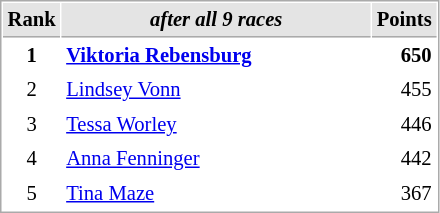<table cellspacing="1" cellpadding="3" style="border:1px solid #AAAAAA;font-size:86%">
<tr bgcolor="#E4E4E4">
<th style="border-bottom:1px solid #AAAAAA" width=10>Rank</th>
<th style="border-bottom:1px solid #AAAAAA" width=200><strong><em>after all 9 races</em></strong></th>
<th style="border-bottom:1px solid #AAAAAA" width=20>Points</th>
</tr>
<tr>
<td align="center"><strong>1</strong></td>
<td> <strong><a href='#'>Viktoria Rebensburg</a></strong></td>
<td align="right"><strong>650</strong></td>
</tr>
<tr>
<td align="center">2</td>
<td> <a href='#'>Lindsey Vonn</a></td>
<td align="right">455</td>
</tr>
<tr>
<td align="center">3</td>
<td> <a href='#'>Tessa Worley</a></td>
<td align="right">446</td>
</tr>
<tr>
<td align="center">4</td>
<td> <a href='#'>Anna Fenninger</a></td>
<td align="right">442</td>
</tr>
<tr>
<td align="center">5</td>
<td> <a href='#'>Tina Maze</a></td>
<td align="right">367</td>
</tr>
</table>
